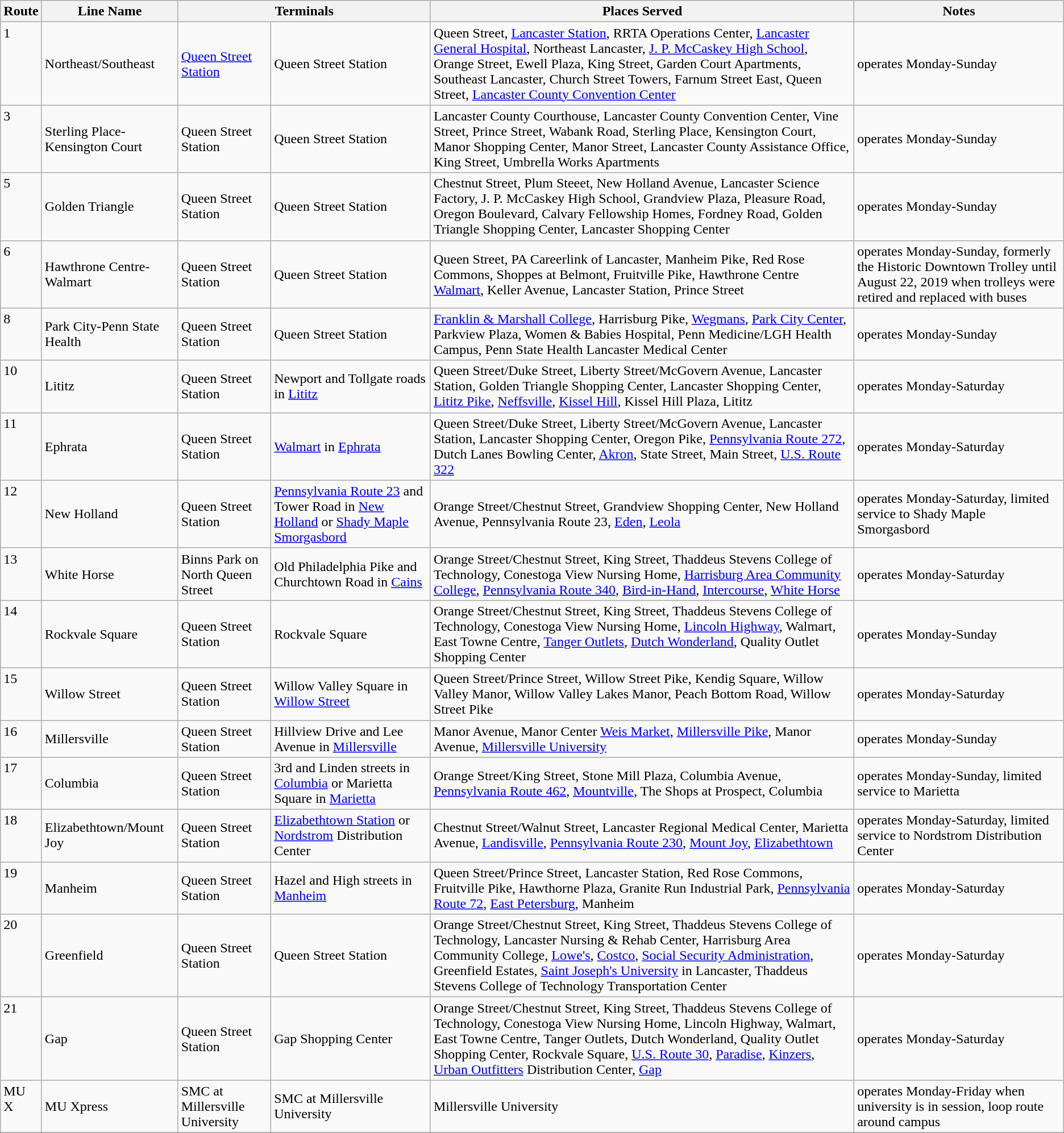<table class=wikitable>
<tr>
<th>Route</th>
<th>Line Name</th>
<th colspan=2>Terminals</th>
<th>Places Served</th>
<th>Notes</th>
</tr>
<tr>
<td valign=top><div>1</div></td>
<td>Northeast/Southeast</td>
<td><a href='#'>Queen Street Station</a></td>
<td>Queen Street Station</td>
<td>Queen Street, <a href='#'>Lancaster Station</a>, RRTA Operations Center, <a href='#'>Lancaster General Hospital</a>, Northeast Lancaster, <a href='#'>J. P. McCaskey High School</a>, Orange Street, Ewell Plaza, King Street, Garden Court Apartments, Southeast Lancaster, Church Street Towers, Farnum Street East, Queen Street, <a href='#'>Lancaster County Convention Center</a></td>
<td>operates Monday-Sunday</td>
</tr>
<tr>
<td valign=top><div>3</div></td>
<td>Sterling Place-Kensington Court</td>
<td>Queen Street Station</td>
<td>Queen Street Station</td>
<td>Lancaster County Courthouse, Lancaster County Convention Center, Vine Street, Prince Street, Wabank Road, Sterling Place, Kensington Court, Manor Shopping Center, Manor Street, Lancaster County Assistance Office, King Street, Umbrella Works Apartments</td>
<td>operates Monday-Sunday</td>
</tr>
<tr>
<td valign=top><div>5</div></td>
<td>Golden Triangle</td>
<td>Queen Street Station</td>
<td>Queen Street Station</td>
<td>Chestnut Street, Plum Steeet, New Holland Avenue, Lancaster Science Factory, J. P. McCaskey High School, Grandview Plaza, Pleasure Road, Oregon Boulevard, Calvary Fellowship Homes, Fordney Road, Golden Triangle Shopping Center, Lancaster Shopping Center</td>
<td>operates Monday-Sunday</td>
</tr>
<tr>
<td valign=top><div>6</div></td>
<td>Hawthrone Centre-Walmart</td>
<td>Queen Street Station</td>
<td>Queen Street Station</td>
<td>Queen Street, PA Careerlink of Lancaster, Manheim Pike, Red Rose Commons, Shoppes at Belmont, Fruitville Pike, Hawthrone Centre <a href='#'>Walmart</a>, Keller Avenue, Lancaster Station, Prince Street</td>
<td>operates Monday-Sunday, formerly the Historic Downtown Trolley until August 22, 2019 when trolleys were retired and replaced with buses</td>
</tr>
<tr>
<td valign=top><div>8</div></td>
<td>Park City-Penn State Health</td>
<td>Queen Street Station</td>
<td>Queen Street Station</td>
<td><a href='#'>Franklin & Marshall College</a>, Harrisburg Pike, <a href='#'>Wegmans</a>, <a href='#'>Park City Center</a>, Parkview Plaza, Women & Babies Hospital, Penn Medicine/LGH Health Campus, Penn State Health Lancaster Medical Center</td>
<td>operates Monday-Sunday</td>
</tr>
<tr>
<td valign=top><div>10</div></td>
<td>Lititz</td>
<td>Queen Street Station</td>
<td>Newport and Tollgate roads in <a href='#'>Lititz</a></td>
<td>Queen Street/Duke Street, Liberty Street/McGovern Avenue, Lancaster Station, Golden Triangle Shopping Center, Lancaster Shopping Center, <a href='#'>Lititz Pike</a>, <a href='#'>Neffsville</a>, <a href='#'>Kissel Hill</a>, Kissel Hill Plaza, Lititz</td>
<td>operates Monday-Saturday</td>
</tr>
<tr>
<td valign=top><div>11</div></td>
<td>Ephrata</td>
<td>Queen Street Station</td>
<td><a href='#'>Walmart</a> in <a href='#'>Ephrata</a></td>
<td>Queen Street/Duke Street, Liberty Street/McGovern Avenue, Lancaster Station, Lancaster Shopping Center, Oregon Pike, <a href='#'>Pennsylvania Route 272</a>, Dutch Lanes Bowling Center, <a href='#'>Akron</a>, State Street, Main Street, <a href='#'>U.S. Route 322</a></td>
<td>operates Monday-Saturday</td>
</tr>
<tr>
<td valign=top><div>12</div></td>
<td>New Holland</td>
<td>Queen Street Station</td>
<td><a href='#'>Pennsylvania Route 23</a> and Tower Road in <a href='#'>New Holland</a> or <a href='#'>Shady Maple Smorgasbord</a></td>
<td>Orange Street/Chestnut Street, Grandview Shopping Center, New Holland Avenue, Pennsylvania Route 23, <a href='#'>Eden</a>, <a href='#'>Leola</a></td>
<td>operates Monday-Saturday, limited service to Shady Maple Smorgasbord</td>
</tr>
<tr>
<td valign=top><div>13</div></td>
<td>White Horse</td>
<td>Binns Park on North Queen Street</td>
<td>Old Philadelphia Pike and Churchtown Road in <a href='#'>Cains</a></td>
<td>Orange Street/Chestnut Street, King Street, Thaddeus Stevens College of Technology, Conestoga View Nursing Home, <a href='#'>Harrisburg Area Community College</a>, <a href='#'>Pennsylvania Route 340</a>, <a href='#'>Bird-in-Hand</a>, <a href='#'>Intercourse</a>, <a href='#'>White Horse</a></td>
<td>operates Monday-Saturday</td>
</tr>
<tr>
<td valign=top><div>14</div></td>
<td>Rockvale Square</td>
<td>Queen Street Station</td>
<td>Rockvale Square</td>
<td>Orange Street/Chestnut Street, King Street, Thaddeus Stevens College of Technology, Conestoga View Nursing Home, <a href='#'>Lincoln Highway</a>, Walmart, East Towne Centre, <a href='#'>Tanger Outlets</a>, <a href='#'>Dutch Wonderland</a>, Quality Outlet Shopping Center</td>
<td>operates Monday-Sunday</td>
</tr>
<tr>
<td valign=top><div>15</div></td>
<td>Willow Street</td>
<td>Queen Street Station</td>
<td>Willow Valley Square in <a href='#'>Willow Street</a></td>
<td>Queen Street/Prince Street, Willow Street Pike, Kendig Square, Willow Valley Manor, Willow Valley Lakes Manor, Peach Bottom Road, Willow Street Pike</td>
<td>operates Monday-Saturday</td>
</tr>
<tr>
<td valign=top><div>16</div></td>
<td>Millersville</td>
<td>Queen Street Station</td>
<td>Hillview Drive and Lee Avenue in <a href='#'>Millersville</a></td>
<td>Manor Avenue, Manor Center <a href='#'>Weis Market</a>, <a href='#'>Millersville Pike</a>, Manor Avenue, <a href='#'>Millersville University</a></td>
<td>operates Monday-Sunday</td>
</tr>
<tr>
<td valign=top><div>17</div></td>
<td>Columbia</td>
<td>Queen Street Station</td>
<td>3rd and Linden streets in <a href='#'>Columbia</a> or Marietta Square in <a href='#'>Marietta</a></td>
<td>Orange Street/King Street, Stone Mill Plaza, Columbia Avenue, <a href='#'>Pennsylvania Route 462</a>, <a href='#'>Mountville</a>, The Shops at Prospect, Columbia</td>
<td>operates Monday-Sunday, limited service to Marietta</td>
</tr>
<tr>
<td valign=top><div>18</div></td>
<td>Elizabethtown/Mount Joy</td>
<td>Queen Street Station</td>
<td><a href='#'>Elizabethtown Station</a> or <a href='#'>Nordstrom</a> Distribution Center</td>
<td>Chestnut Street/Walnut Street, Lancaster Regional Medical Center, Marietta Avenue, <a href='#'>Landisville</a>, <a href='#'>Pennsylvania Route 230</a>, <a href='#'>Mount Joy</a>, <a href='#'>Elizabethtown</a></td>
<td>operates Monday-Saturday, limited service to Nordstrom Distribution Center</td>
</tr>
<tr>
<td valign=top><div>19</div></td>
<td>Manheim</td>
<td>Queen Street Station</td>
<td>Hazel and High streets in <a href='#'>Manheim</a></td>
<td>Queen Street/Prince Street, Lancaster Station, Red Rose Commons, Fruitville Pike, Hawthorne Plaza, Granite Run Industrial Park, <a href='#'>Pennsylvania Route 72</a>, <a href='#'>East Petersburg</a>, Manheim</td>
<td>operates Monday-Saturday</td>
</tr>
<tr>
<td valign=top><div>20</div></td>
<td>Greenfield</td>
<td>Queen Street Station</td>
<td>Queen Street Station</td>
<td>Orange Street/Chestnut Street, King Street, Thaddeus Stevens College of Technology, Lancaster Nursing & Rehab Center, Harrisburg Area Community College, <a href='#'>Lowe's</a>, <a href='#'>Costco</a>, <a href='#'>Social Security Administration</a>, Greenfield Estates, <a href='#'>Saint Joseph's University</a> in Lancaster, Thaddeus Stevens College of Technology Transportation Center</td>
<td>operates Monday-Saturday</td>
</tr>
<tr>
<td valign=top><div>21</div></td>
<td>Gap</td>
<td>Queen Street Station</td>
<td>Gap Shopping Center</td>
<td>Orange Street/Chestnut Street, King Street, Thaddeus Stevens College of Technology, Conestoga View Nursing Home, Lincoln Highway, Walmart, East Towne Centre, Tanger Outlets, Dutch Wonderland, Quality Outlet Shopping Center, Rockvale Square, <a href='#'>U.S. Route 30</a>, <a href='#'>Paradise</a>, <a href='#'>Kinzers</a>, <a href='#'>Urban Outfitters</a> Distribution Center, <a href='#'>Gap</a></td>
<td>operates Monday-Saturday</td>
</tr>
<tr>
<td valign=top><div>MU X</div></td>
<td>MU Xpress</td>
<td>SMC at Millersville University</td>
<td>SMC at Millersville University</td>
<td>Millersville University</td>
<td>operates Monday-Friday when university is in session, loop route around campus</td>
</tr>
<tr>
</tr>
</table>
